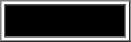<table border=1>
<tr bgcolor="#000000">
<td> <span><strong>EE 52926</strong></span>  </td>
</tr>
</table>
